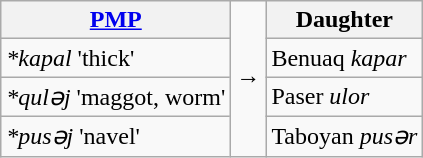<table class="wikitable">
<tr>
<th><a href='#'>PMP</a></th>
<td rowspan="4">→</td>
<th>Daughter</th>
</tr>
<tr>
<td><em>*kapal</em> 'thick'</td>
<td>Benuaq <em>kapar</em></td>
</tr>
<tr>
<td><em>*quləj</em> 'maggot, worm'</td>
<td>Paser <em>ulor</em></td>
</tr>
<tr>
<td><em>*pusəj</em> 'navel'</td>
<td>Taboyan <em>pusər</em></td>
</tr>
</table>
